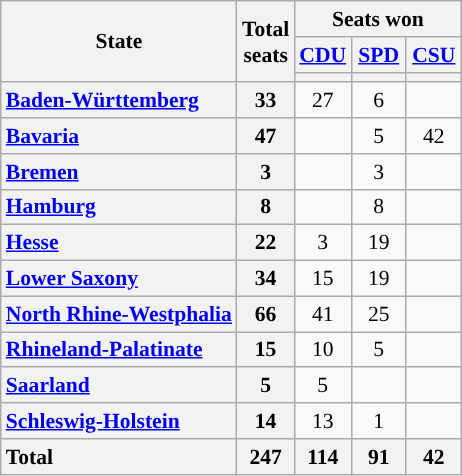<table class="wikitable" style="text-align:center; font-size: 0.9em;">
<tr>
<th rowspan="3">State</th>
<th rowspan="3">Total<br>seats</th>
<th colspan="3">Seats won</th>
</tr>
<tr>
<th class="unsortable" style="width:30px;"><a href='#'>CDU</a></th>
<th class="unsortable" style="width:30px;"><a href='#'>SPD</a></th>
<th class="unsortable" style="width:30px;"><a href='#'>CSU</a></th>
</tr>
<tr>
<th style="background:"></th>
<th style="background:"></th>
<th style="background:"></th>
</tr>
<tr>
<th style="text-align: left;"><a href='#'>Baden-Württemberg</a></th>
<th>33</th>
<td>27</td>
<td>6</td>
<td></td>
</tr>
<tr>
<th style="text-align: left;"><a href='#'>Bavaria</a></th>
<th>47</th>
<td></td>
<td>5</td>
<td>42</td>
</tr>
<tr>
<th style="text-align: left;"><a href='#'>Bremen</a></th>
<th>3</th>
<td></td>
<td>3</td>
<td></td>
</tr>
<tr>
<th style="text-align: left;"><a href='#'>Hamburg</a></th>
<th>8</th>
<td></td>
<td>8</td>
<td></td>
</tr>
<tr>
<th style="text-align: left;"><a href='#'>Hesse</a></th>
<th>22</th>
<td>3</td>
<td>19</td>
<td></td>
</tr>
<tr>
<th style="text-align: left;"><a href='#'>Lower Saxony</a></th>
<th>34</th>
<td>15</td>
<td>19</td>
<td></td>
</tr>
<tr>
<th style="text-align: left;"><a href='#'>North Rhine-Westphalia</a></th>
<th>66</th>
<td>41</td>
<td>25</td>
<td></td>
</tr>
<tr>
<th style="text-align: left;"><a href='#'>Rhineland-Palatinate</a></th>
<th>15</th>
<td>10</td>
<td>5</td>
<td></td>
</tr>
<tr>
<th style="text-align: left;"><a href='#'>Saarland</a></th>
<th>5</th>
<td>5</td>
<td></td>
<td></td>
</tr>
<tr>
<th style="text-align: left;"><a href='#'>Schleswig-Holstein</a></th>
<th>14</th>
<td>13</td>
<td>1</td>
<td></td>
</tr>
<tr class="sortbottom">
<th style="text-align: left;">Total</th>
<th>247</th>
<th>114</th>
<th>91</th>
<th>42</th>
</tr>
</table>
